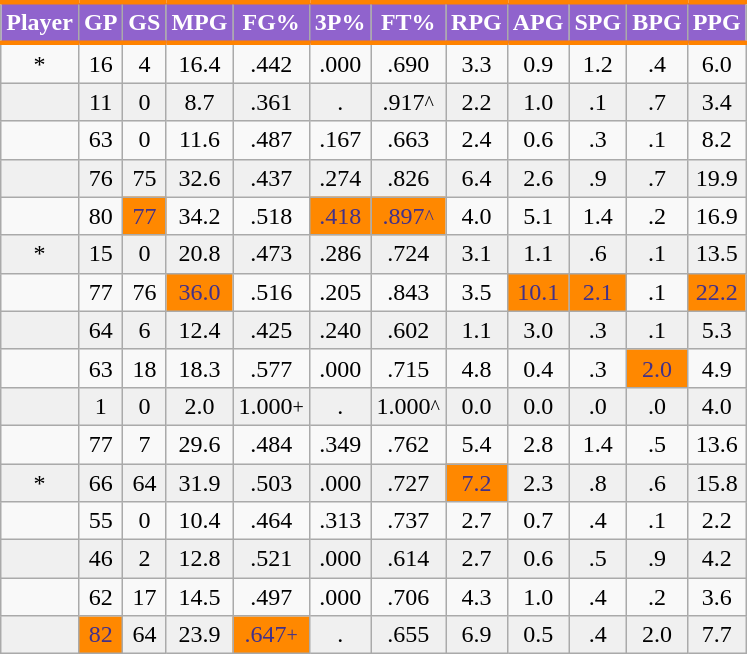<table class="wikitable sortable" style="text-align:right;">
<tr>
<th style="background:#9063CD; color:#FFFFFF; border-top:#FF8200 3px solid; border-bottom:#FF8200 3px solid;">Player</th>
<th style="background:#9063CD; color:#FFFFFF; border-top:#FF8200 3px solid; border-bottom:#FF8200 3px solid;">GP</th>
<th style="background:#9063CD; color:#FFFFFF; border-top:#FF8200 3px solid; border-bottom:#FF8200 3px solid;">GS</th>
<th style="background:#9063CD; color:#FFFFFF; border-top:#FF8200 3px solid; border-bottom:#FF8200 3px solid;">MPG</th>
<th style="background:#9063CD; color:#FFFFFF; border-top:#FF8200 3px solid; border-bottom:#FF8200 3px solid;">FG%</th>
<th style="background:#9063CD; color:#FFFFFF; border-top:#FF8200 3px solid; border-bottom:#FF8200 3px solid;">3P%</th>
<th style="background:#9063CD; color:#FFFFFF; border-top:#FF8200 3px solid; border-bottom:#FF8200 3px solid;">FT%</th>
<th style="background:#9063CD; color:#FFFFFF; border-top:#FF8200 3px solid; border-bottom:#FF8200 3px solid;">RPG</th>
<th style="background:#9063CD; color:#FFFFFF; border-top:#FF8200 3px solid; border-bottom:#FF8200 3px solid;">APG</th>
<th style="background:#9063CD; color:#FFFFFF; border-top:#FF8200 3px solid; border-bottom:#FF8200 3px solid;">SPG</th>
<th style="background:#9063CD; color:#FFFFFF; border-top:#FF8200 3px solid; border-bottom:#FF8200 3px solid;">BPG</th>
<th style="background:#9063CD; color:#FFFFFF; border-top:#FF8200 3px solid; border-bottom:#FF8200 3px solid;">PPG</th>
</tr>
<tr align="center" bgcolor="">
<td>*</td>
<td>16</td>
<td>4</td>
<td>16.4</td>
<td>.442</td>
<td>.000</td>
<td>.690</td>
<td>3.3</td>
<td>0.9</td>
<td>1.2</td>
<td>.4</td>
<td>6.0</td>
</tr>
<tr align="center" bgcolor="#f0f0f0">
<td></td>
<td>11</td>
<td>0</td>
<td>8.7</td>
<td>.361</td>
<td>.</td>
<td>.917<small>^</small></td>
<td>2.2</td>
<td>1.0</td>
<td>.1</td>
<td>.7</td>
<td>3.4</td>
</tr>
<tr align="center" bgcolor="">
<td></td>
<td>63</td>
<td>0</td>
<td>11.6</td>
<td>.487</td>
<td>.167</td>
<td>.663</td>
<td>2.4</td>
<td>0.6</td>
<td>.3</td>
<td>.1</td>
<td>8.2</td>
</tr>
<tr align="center" bgcolor="#f0f0f0">
<td></td>
<td>76</td>
<td>75</td>
<td>32.6</td>
<td>.437</td>
<td>.274</td>
<td>.826</td>
<td>6.4</td>
<td>2.6</td>
<td>.9</td>
<td>.7</td>
<td>19.9</td>
</tr>
<tr align="center" bgcolor="">
<td></td>
<td>80</td>
<td style="background:#FF8800;color:#423189;">77</td>
<td>34.2</td>
<td>.518</td>
<td style="background:#FF8800;color:#423189;">.418</td>
<td style="background:#FF8800;color:#423189;">.897<small>^</small></td>
<td>4.0</td>
<td>5.1</td>
<td>1.4</td>
<td>.2</td>
<td>16.9</td>
</tr>
<tr align="center" bgcolor="#f0f0f0">
<td>*</td>
<td>15</td>
<td>0</td>
<td>20.8</td>
<td>.473</td>
<td>.286</td>
<td>.724</td>
<td>3.1</td>
<td>1.1</td>
<td>.6</td>
<td>.1</td>
<td>13.5</td>
</tr>
<tr align="center" bgcolor="">
<td></td>
<td>77</td>
<td>76</td>
<td style="background:#FF8800;color:#423189;">36.0</td>
<td>.516</td>
<td>.205</td>
<td>.843</td>
<td>3.5</td>
<td style="background:#FF8800;color:#423189;">10.1</td>
<td style="background:#FF8800;color:#423189;">2.1</td>
<td>.1</td>
<td style="background:#FF8800;color:#423189;">22.2</td>
</tr>
<tr align="center" bgcolor="#f0f0f0">
<td></td>
<td>64</td>
<td>6</td>
<td>12.4</td>
<td>.425</td>
<td>.240</td>
<td>.602</td>
<td>1.1</td>
<td>3.0</td>
<td>.3</td>
<td>.1</td>
<td>5.3</td>
</tr>
<tr align="center" bgcolor="">
<td></td>
<td>63</td>
<td>18</td>
<td>18.3</td>
<td>.577</td>
<td>.000</td>
<td>.715</td>
<td>4.8</td>
<td>0.4</td>
<td>.3</td>
<td style="background:#FF8800;color:#423189;">2.0</td>
<td>4.9</td>
</tr>
<tr align="center" bgcolor="#f0f0f0">
<td></td>
<td>1</td>
<td>0</td>
<td>2.0</td>
<td>1.000<small>+</small></td>
<td>.</td>
<td>1.000<small>^</small></td>
<td>0.0</td>
<td>0.0</td>
<td>.0</td>
<td>.0</td>
<td>4.0</td>
</tr>
<tr align="center" bgcolor="">
<td></td>
<td>77</td>
<td>7</td>
<td>29.6</td>
<td>.484</td>
<td>.349</td>
<td>.762</td>
<td>5.4</td>
<td>2.8</td>
<td>1.4</td>
<td>.5</td>
<td>13.6</td>
</tr>
<tr align="center" bgcolor="#f0f0f0">
<td>*</td>
<td>66</td>
<td>64</td>
<td>31.9</td>
<td>.503</td>
<td>.000</td>
<td>.727</td>
<td style="background:#FF8800;color:#423189;">7.2</td>
<td>2.3</td>
<td>.8</td>
<td>.6</td>
<td>15.8</td>
</tr>
<tr align="center" bgcolor="">
<td></td>
<td>55</td>
<td>0</td>
<td>10.4</td>
<td>.464</td>
<td>.313</td>
<td>.737</td>
<td>2.7</td>
<td>0.7</td>
<td>.4</td>
<td>.1</td>
<td>2.2</td>
</tr>
<tr align="center" bgcolor="#f0f0f0">
<td></td>
<td>46</td>
<td>2</td>
<td>12.8</td>
<td>.521</td>
<td>.000</td>
<td>.614</td>
<td>2.7</td>
<td>0.6</td>
<td>.5</td>
<td>.9</td>
<td>4.2</td>
</tr>
<tr align="center" bgcolor="">
<td></td>
<td>62</td>
<td>17</td>
<td>14.5</td>
<td>.497</td>
<td>.000</td>
<td>.706</td>
<td>4.3</td>
<td>1.0</td>
<td>.4</td>
<td>.2</td>
<td>3.6</td>
</tr>
<tr align="center" bgcolor="#f0f0f0">
<td></td>
<td style="background:#FF8800;color:#423189;">82</td>
<td>64</td>
<td>23.9</td>
<td style="background:#FF8800;color:#423189;">.647<small>+</small></td>
<td>.</td>
<td>.655</td>
<td>6.9</td>
<td>0.5</td>
<td>.4</td>
<td>2.0</td>
<td>7.7</td>
</tr>
</table>
